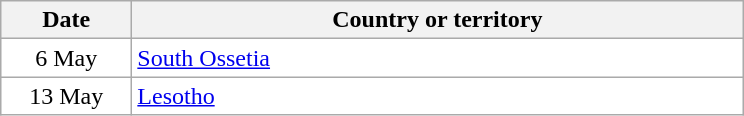<table class="wikitable sortable">
<tr>
<th style="width:5em;">Date</th>
<th style="width:25em;">Country or territory</th>
</tr>
<tr style="background:#fff;">
<td style="text-align:center;">6 May</td>
<td> <a href='#'>South Ossetia</a></td>
</tr>
<tr style="background:#fff;">
<td style="text-align:center;">13 May</td>
<td> <a href='#'>Lesotho</a></td>
</tr>
</table>
